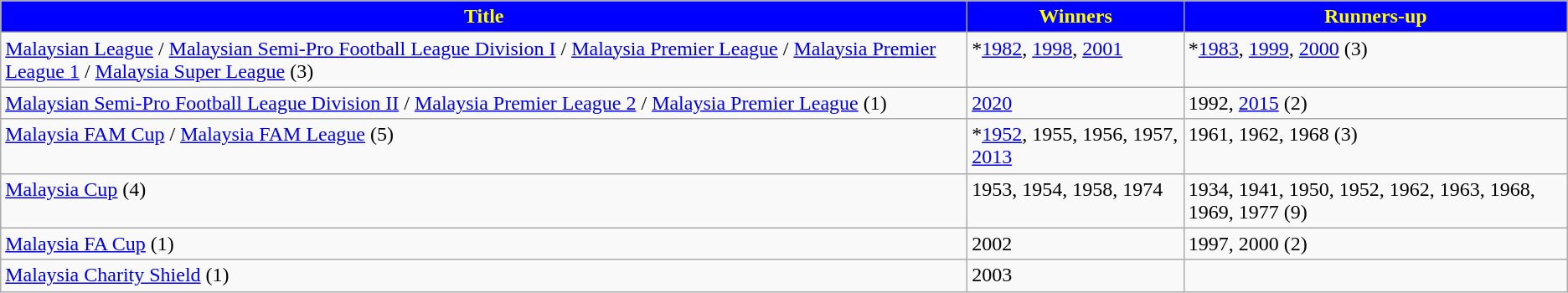<table class="wikitable">
<tr>
<th style="background:blue; color:yellow; text-align:center;">Title</th>
<th style="background:blue; color:yellow; text-align:center;">Winners</th>
<th style="background:blue; color:yellow; text-align:center;">Runners-up</th>
</tr>
<tr>
<td VAlign=Top><a href='#'>Malaysian League</a> / <a href='#'>Malaysian Semi-Pro Football League Division I</a> / <a href='#'>Malaysia Premier League</a> / <a href='#'>Malaysia Premier League 1</a> / <a href='#'>Malaysia Super League</a> (3)</td>
<td VAlign=Top>*<a href='#'>1982</a>, <a href='#'>1998</a>, <a href='#'>2001</a></td>
<td VAlign=Top>*<a href='#'>1983</a>, <a href='#'>1999</a>, <a href='#'>2000</a> (3)</td>
</tr>
<tr>
<td VAlign=Top><a href='#'>Malaysian Semi-Pro Football League Division II</a> / <a href='#'>Malaysia Premier League 2</a> / <a href='#'>Malaysia Premier League</a> (1)</td>
<td VAlign=Top><a href='#'>2020</a></td>
<td VAlign=Top>1992, <a href='#'>2015</a> (2)</td>
</tr>
<tr>
<td VAlign=Top><a href='#'>Malaysia FAM Cup</a> / <a href='#'>Malaysia FAM League</a> (5)</td>
<td VAlign=Top>*<a href='#'>1952</a>, 1955, 1956, 1957, <a href='#'>2013</a></td>
<td VAlign=Top>1961, 1962, 1968 (3)</td>
</tr>
<tr>
<td VAlign=Top><a href='#'>Malaysia Cup</a> (4)</td>
<td VAlign=Top>1953, 1954, 1958, 1974</td>
<td VAlign=Top>1934, 1941, 1950, 1952, 1962, 1963, 1968, 1969, 1977 (9)</td>
</tr>
<tr>
<td VAlign=Top><a href='#'>Malaysia FA Cup</a> (1)</td>
<td VAlign=Top>2002</td>
<td VAlign=Top>1997, 2000 (2)</td>
</tr>
<tr>
<td VAlign=Top><a href='#'>Malaysia Charity Shield</a> (1)</td>
<td VAlign=Top>2003</td>
<td VAlign=Top></td>
</tr>
</table>
